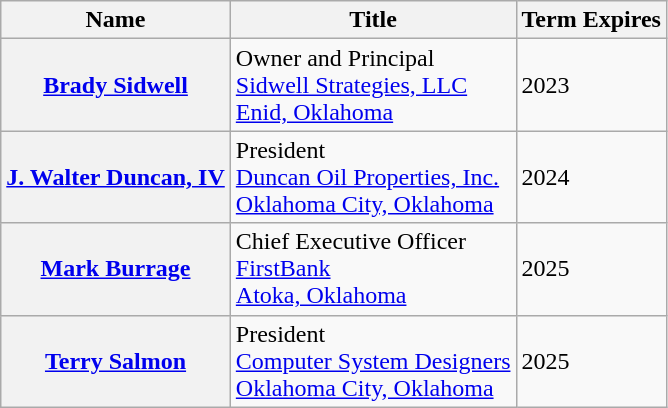<table class="wikitable sortable">
<tr>
<th>Name</th>
<th>Title</th>
<th>Term Expires</th>
</tr>
<tr>
<th><a href='#'>Brady Sidwell</a></th>
<td>Owner and Principal<br><a href='#'>Sidwell Strategies, LLC</a><br><a href='#'>Enid, Oklahoma</a></td>
<td>2023</td>
</tr>
<tr>
<th><a href='#'>J. Walter Duncan, IV</a></th>
<td>President<br><a href='#'>Duncan Oil Properties, Inc.</a><br><a href='#'>Oklahoma City, Oklahoma</a></td>
<td>2024</td>
</tr>
<tr>
<th><a href='#'>Mark Burrage</a></th>
<td>Chief Executive Officer<br><a href='#'>FirstBank</a><br><a href='#'>Atoka, Oklahoma</a></td>
<td>2025</td>
</tr>
<tr>
<th><a href='#'>Terry Salmon</a></th>
<td>President<br><a href='#'>Computer System Designers</a><br><a href='#'>Oklahoma City, Oklahoma</a></td>
<td>2025</td>
</tr>
</table>
